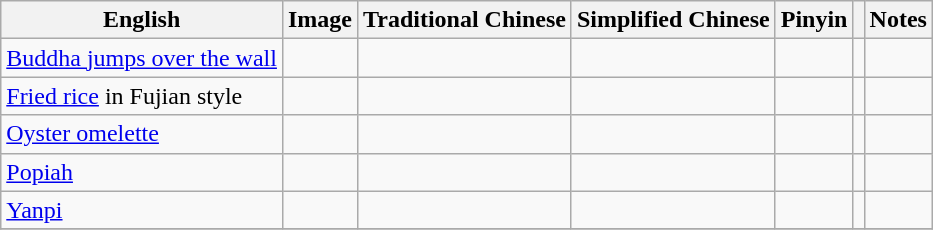<table class="wikitable">
<tr>
<th>English</th>
<th>Image</th>
<th>Traditional Chinese</th>
<th>Simplified Chinese</th>
<th>Pinyin</th>
<th></th>
<th>Notes</th>
</tr>
<tr>
<td><a href='#'>Buddha jumps over the wall</a></td>
<td></td>
<td></td>
<td></td>
<td></td>
<td></td>
<td></td>
</tr>
<tr>
<td><a href='#'>Fried rice</a> in Fujian style</td>
<td></td>
<td></td>
<td></td>
<td></td>
<td></td>
<td></td>
</tr>
<tr>
<td><a href='#'>Oyster omelette</a></td>
<td></td>
<td></td>
<td></td>
<td></td>
<td></td>
<td></td>
</tr>
<tr>
<td><a href='#'>Popiah</a></td>
<td></td>
<td></td>
<td></td>
<td></td>
<td></td>
<td></td>
</tr>
<tr>
<td><a href='#'>Yanpi</a></td>
<td></td>
<td></td>
<td></td>
<td></td>
<td></td>
<td></td>
</tr>
<tr>
</tr>
</table>
